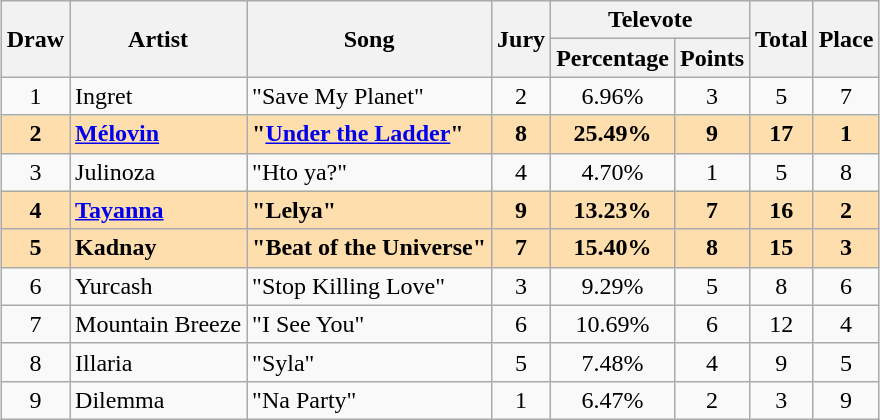<table class="sortable wikitable" style="margin: 1em auto 1em auto; text-align:center;">
<tr>
<th rowspan="2">Draw</th>
<th rowspan="2">Artist</th>
<th rowspan="2">Song</th>
<th rowspan="2">Jury</th>
<th colspan="2" class="unsortable">Televote</th>
<th rowspan="2">Total</th>
<th rowspan="2">Place</th>
</tr>
<tr>
<th>Percentage</th>
<th>Points</th>
</tr>
<tr>
<td>1</td>
<td align="left">Ingret</td>
<td align="left">"Save My Planet"</td>
<td>2</td>
<td>6.96%</td>
<td>3</td>
<td>5</td>
<td>7</td>
</tr>
<tr style="font-weight:bold; background:#FFDEAD;">
<td>2</td>
<td align="left"><a href='#'>Mélovin</a></td>
<td align="left">"<a href='#'>Under the Ladder</a>"</td>
<td>8</td>
<td>25.49%</td>
<td>9</td>
<td>17</td>
<td>1</td>
</tr>
<tr>
<td>3</td>
<td align="left">Julinoza</td>
<td align="left">"Hto ya?"</td>
<td>4</td>
<td>4.70%</td>
<td>1</td>
<td>5</td>
<td>8</td>
</tr>
<tr style="font-weight:bold; background:#FFDEAD;">
<td>4</td>
<td align="left"><a href='#'>Tayanna</a></td>
<td align="left">"Lelya"</td>
<td>9</td>
<td>13.23%</td>
<td>7</td>
<td>16</td>
<td>2</td>
</tr>
<tr style="font-weight:bold; background:#FFDEAD;">
<td>5</td>
<td align="left">Kadnay</td>
<td align="left">"Beat of the Universe"</td>
<td>7</td>
<td>15.40%</td>
<td>8</td>
<td>15</td>
<td>3</td>
</tr>
<tr>
<td>6</td>
<td align="left">Yurcash</td>
<td align="left">"Stop Killing Love"</td>
<td>3</td>
<td>9.29%</td>
<td>5</td>
<td>8</td>
<td>6</td>
</tr>
<tr>
<td>7</td>
<td align="left">Mountain Breeze</td>
<td align="left">"I See You"</td>
<td>6</td>
<td>10.69%</td>
<td>6</td>
<td>12</td>
<td>4</td>
</tr>
<tr>
<td>8</td>
<td align="left">Illaria</td>
<td align="left">"Syla"</td>
<td>5</td>
<td>7.48%</td>
<td>4</td>
<td>9</td>
<td>5</td>
</tr>
<tr>
<td>9</td>
<td align="left">Dilemma</td>
<td align="left">"Na Party"</td>
<td>1</td>
<td>6.47%</td>
<td>2</td>
<td>3</td>
<td>9</td>
</tr>
</table>
